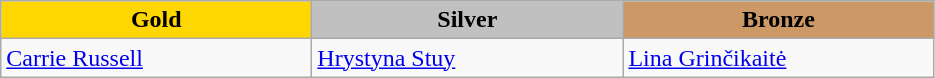<table class="wikitable" style="text-align:left">
<tr align="center">
<td width=200 bgcolor=gold><strong>Gold</strong></td>
<td width=200 bgcolor=silver><strong>Silver</strong></td>
<td width=200 bgcolor=CC9966><strong>Bronze</strong></td>
</tr>
<tr>
<td><a href='#'>Carrie Russell</a><br><em></em></td>
<td><a href='#'>Hrystyna Stuy</a><br><em></em></td>
<td><a href='#'>Lina Grinčikaitė</a><br><em></em></td>
</tr>
</table>
